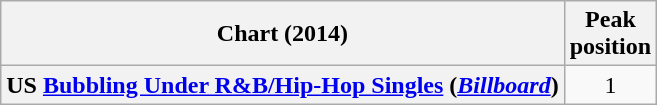<table class="wikitable plainrowheaders">
<tr>
<th scope="col">Chart (2014)</th>
<th scope="col">Peak<br>position</th>
</tr>
<tr>
<th scope="row">US <a href='#'>Bubbling Under R&B/Hip-Hop Singles</a> (<em><a href='#'>Billboard</a></em>)</th>
<td style="text-align:center;">1</td>
</tr>
</table>
